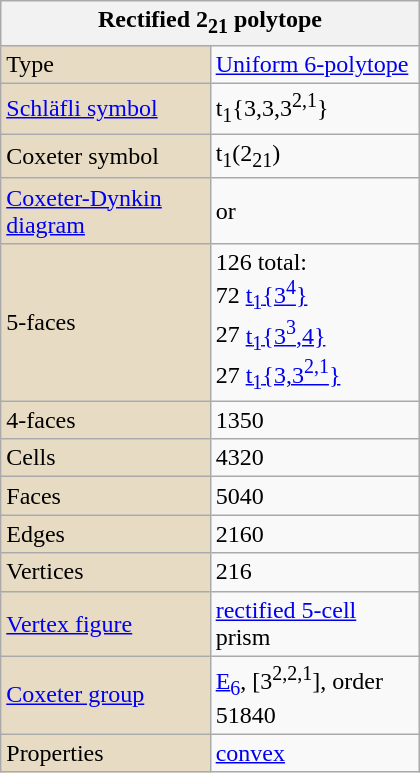<table class="wikitable" align="right" style="margin-left:10px" width="280">
<tr>
<th bgcolor=#e7dcc3 colspan=2>Rectified 2<sub>21</sub> polytope</th>
</tr>
<tr>
<td bgcolor=#e7dcc3>Type</td>
<td><a href='#'>Uniform 6-polytope</a></td>
</tr>
<tr>
<td bgcolor=#e7dcc3><a href='#'>Schläfli symbol</a></td>
<td>t<sub>1</sub>{3,3,3<sup>2,1</sup>}</td>
</tr>
<tr>
<td bgcolor=#e7dcc3>Coxeter symbol</td>
<td>t<sub>1</sub>(2<sub>21</sub>)</td>
</tr>
<tr>
<td bgcolor=#e7dcc3><a href='#'>Coxeter-Dynkin diagram</a></td>
<td> or </td>
</tr>
<tr>
<td bgcolor=#e7dcc3>5-faces</td>
<td>126 total:<br>72 <a href='#'>t<sub>1</sub>{3<sup>4</sup>}</a> <br>
27 <a href='#'>t<sub>1</sub>{3<sup>3</sup>,4}</a> <br>
27 <a href='#'>t<sub>1</sub>{3,3<sup>2,1</sup>}</a> </td>
</tr>
<tr>
<td bgcolor=#e7dcc3>4-faces</td>
<td>1350</td>
</tr>
<tr>
<td bgcolor=#e7dcc3>Cells</td>
<td>4320</td>
</tr>
<tr>
<td bgcolor=#e7dcc3>Faces</td>
<td>5040</td>
</tr>
<tr>
<td bgcolor=#e7dcc3>Edges</td>
<td>2160</td>
</tr>
<tr>
<td bgcolor=#e7dcc3>Vertices</td>
<td>216</td>
</tr>
<tr>
<td bgcolor=#e7dcc3><a href='#'>Vertex figure</a></td>
<td><a href='#'>rectified 5-cell</a> prism</td>
</tr>
<tr>
<td bgcolor=#e7dcc3><a href='#'>Coxeter group</a></td>
<td><a href='#'>E<sub>6</sub></a>, [3<sup>2,2,1</sup>], order 51840</td>
</tr>
<tr>
<td bgcolor=#e7dcc3>Properties</td>
<td><a href='#'>convex</a></td>
</tr>
</table>
